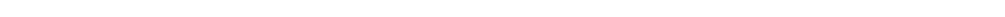<table style="width:66%; text-align:center;">
<tr style="color:white;">
<td style="background:"><strong>31</strong></td>
<td style="background:"><strong>2</strong></td>
<td style="background:"><strong>29</strong></td>
<td style="background:"><strong>1</strong></td>
<td style="background:"><strong>3</strong></td>
<td style="background:"><strong>39</strong></td>
</tr>
</table>
